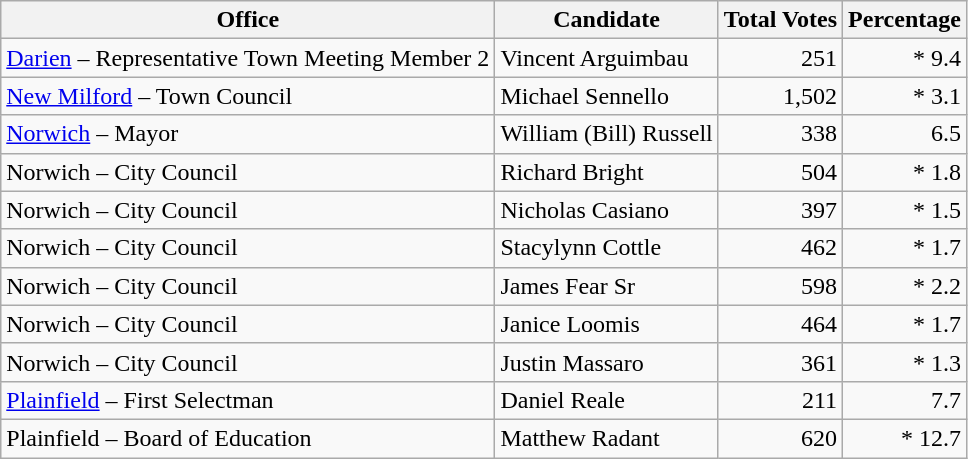<table class="wikitable">
<tr>
<th>Office</th>
<th>Candidate</th>
<th>Total Votes</th>
<th>Percentage</th>
</tr>
<tr>
<td><a href='#'>Darien</a> – Representative Town Meeting Member 2</td>
<td>Vincent Arguimbau</td>
<td align=right>251</td>
<td align=right>* 9.4</td>
</tr>
<tr>
<td><a href='#'>New Milford</a> – Town Council</td>
<td>Michael Sennello</td>
<td align=right>1,502</td>
<td align=right>* 3.1</td>
</tr>
<tr>
<td><a href='#'>Norwich</a> – Mayor</td>
<td>William (Bill) Russell</td>
<td align=right>338</td>
<td align=right>6.5</td>
</tr>
<tr>
<td>Norwich – City Council</td>
<td>Richard Bright</td>
<td align=right>504</td>
<td align=right>* 1.8</td>
</tr>
<tr>
<td>Norwich – City Council</td>
<td>Nicholas Casiano</td>
<td align=right>397</td>
<td align=right>* 1.5</td>
</tr>
<tr>
<td>Norwich – City Council</td>
<td>Stacylynn Cottle</td>
<td align=right>462</td>
<td align=right>* 1.7</td>
</tr>
<tr>
<td>Norwich – City Council</td>
<td>James Fear Sr</td>
<td align=right>598</td>
<td align=right>* 2.2</td>
</tr>
<tr>
<td>Norwich – City Council</td>
<td>Janice Loomis</td>
<td align=right>464</td>
<td align=right>* 1.7</td>
</tr>
<tr>
<td>Norwich – City Council</td>
<td>Justin Massaro</td>
<td align=right>361</td>
<td align=right>* 1.3</td>
</tr>
<tr>
<td><a href='#'>Plainfield</a> – First Selectman</td>
<td>Daniel Reale</td>
<td align=right>211</td>
<td align=right>7.7</td>
</tr>
<tr>
<td>Plainfield – Board of Education</td>
<td>Matthew Radant</td>
<td align=right>620</td>
<td align=right>* 12.7</td>
</tr>
</table>
